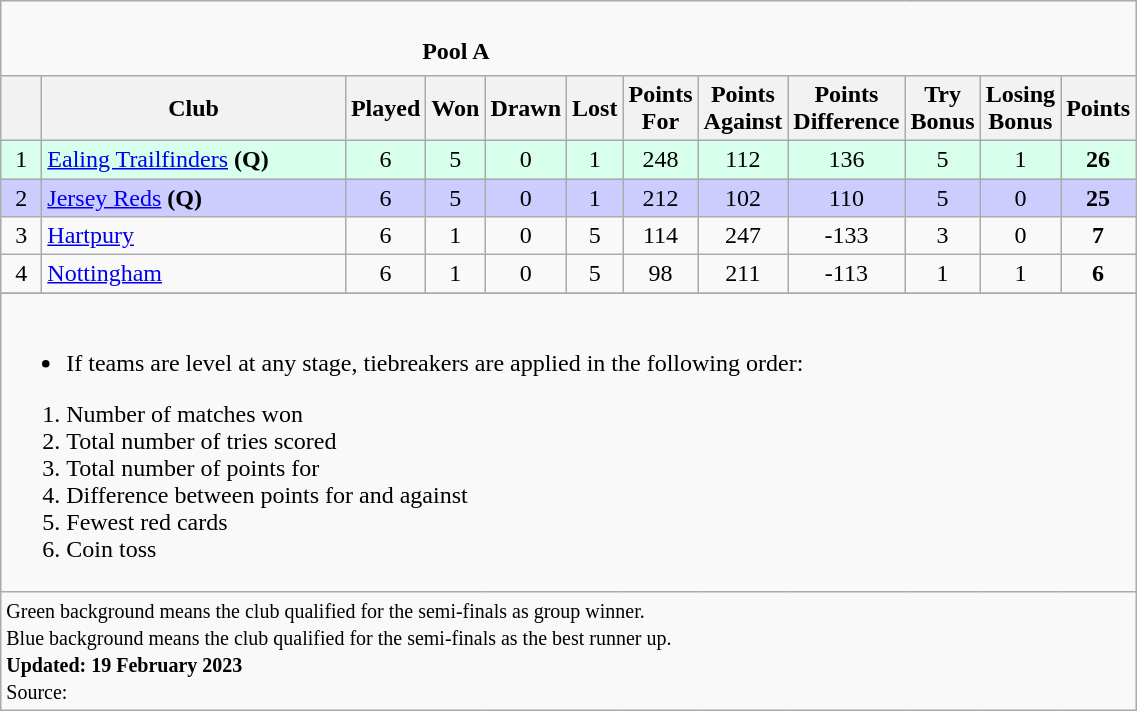<table class="wikitable" style="text-align: center;">
<tr>
<td colspan="15" cellpadding="0" cellspacing="0"><br><table border="0" width="80%" cellpadding="0" cellspacing="0">
<tr>
<td width=20% style="border:0px"></td>
<td style="border:0px"><strong>Pool A</strong></td>
<td width=20% style="border:0px" align=right></td>
</tr>
</table>
</td>
</tr>
<tr>
<th bgcolor="#efefef" width="20"></th>
<th bgcolor="#efefef" width="195">Club</th>
<th bgcolor="#efefef" width="20">Played</th>
<th bgcolor="#efefef" width="20">Won</th>
<th bgcolor="#efefef" width="20">Drawn</th>
<th bgcolor="#efefef" width="20">Lost</th>
<th bgcolor="#efefef" width="20">Points For</th>
<th bgcolor="#efefef" width="20">Points Against</th>
<th bgcolor="#efefef" width="20">Points Difference</th>
<th bgcolor="#efefef" width="20">Try Bonus</th>
<th bgcolor="#efefef" width="20">Losing Bonus</th>
<th bgcolor="#efefef" width="20">Points</th>
</tr>
<tr bgcolor=#d8ffeb align=center>
<td>1</td>
<td style="text-align:left;"><a href='#'>Ealing Trailfinders</a> <strong>(Q)</strong></td>
<td>6</td>
<td>5</td>
<td>0</td>
<td>1</td>
<td>248</td>
<td>112</td>
<td>136</td>
<td>5</td>
<td>1</td>
<td><strong>26</strong></td>
</tr>
<tr bgcolor=#ccccff align=center>
<td>2</td>
<td style="text-align:left;"><a href='#'>Jersey Reds</a> <strong>(Q)</strong></td>
<td>6</td>
<td>5</td>
<td>0</td>
<td>1</td>
<td>212</td>
<td>102</td>
<td>110</td>
<td>5</td>
<td>0</td>
<td><strong>25</strong></td>
</tr>
<tr>
<td>3</td>
<td style="text-align:left;"><a href='#'>Hartpury</a></td>
<td>6</td>
<td>1</td>
<td>0</td>
<td>5</td>
<td>114</td>
<td>247</td>
<td>-133</td>
<td>3</td>
<td>0</td>
<td><strong>7</strong></td>
</tr>
<tr>
<td>4</td>
<td style="text-align:left;"><a href='#'>Nottingham</a></td>
<td>6</td>
<td>1</td>
<td>0</td>
<td>5</td>
<td>98</td>
<td>211</td>
<td>-113</td>
<td>1</td>
<td>1</td>
<td><strong>6</strong></td>
</tr>
<tr>
</tr>
<tr | style="text-align:left;" |>
<td colspan="15"><br><ul><li>If teams are level at any stage, tiebreakers are applied in the following order:</li></ul><ol><li>Number of matches won</li><li>Total number of tries scored</li><li>Total number of points for</li><li>Difference between points for and against</li><li>Fewest red cards</li><li>Coin toss</li></ol></td>
</tr>
<tr | style="text-align:left;" |>
<td colspan="15" style="border:0px"><small><span>Green background</span> means the club qualified for the semi-finals as group winner.<br><span>Blue background</span> means the club qualified for the semi-finals as the best runner up.<br><strong>Updated: 19 February 2023</strong><br>Source: </small></td>
</tr>
</table>
